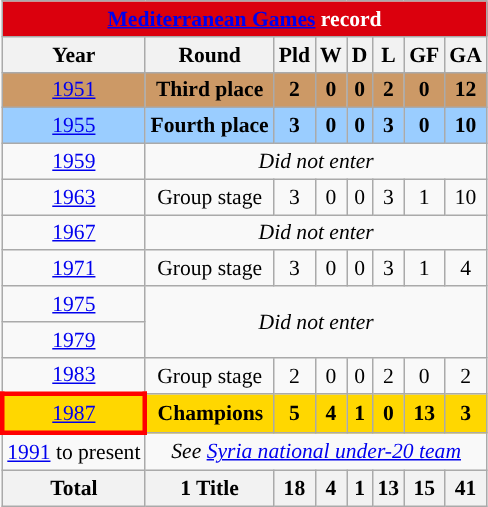<table class="wikitable" style="text-align: center;font-size:90%;">
<tr>
<th colspan=9 style="background: #db000d; color: #FFFFFF;"><a href='#'>Mediterranean Games</a> record</th>
</tr>
<tr>
<th>Year</th>
<th>Round</th>
<th>Pld</th>
<th>W</th>
<th>D</th>
<th>L</th>
<th>GF</th>
<th>GA</th>
</tr>
<tr style="background:#c96;">
<td> <a href='#'>1951</a></td>
<td><strong>Third place</strong></td>
<td><strong>2</strong></td>
<td><strong>0</strong></td>
<td><strong>0</strong></td>
<td><strong>2</strong></td>
<td><strong>0</strong></td>
<td><strong>12</strong></td>
</tr>
<tr style="background:#9acdff;">
<td> <a href='#'>1955</a></td>
<td><strong>Fourth place</strong></td>
<td><strong>3</strong></td>
<td><strong>0</strong></td>
<td><strong>0</strong></td>
<td><strong>3</strong></td>
<td><strong>0</strong></td>
<td><strong>10</strong></td>
</tr>
<tr>
<td> <a href='#'>1959</a></td>
<td colspan=7><em>Did not enter</em></td>
</tr>
<tr>
<td> <a href='#'>1963</a></td>
<td>Group stage</td>
<td>3</td>
<td>0</td>
<td>0</td>
<td>3</td>
<td>1</td>
<td>10</td>
</tr>
<tr>
<td> <a href='#'>1967</a></td>
<td colspan=7><em>Did not enter</em></td>
</tr>
<tr>
<td> <a href='#'>1971</a></td>
<td>Group stage</td>
<td>3</td>
<td>0</td>
<td>0</td>
<td>3</td>
<td>1</td>
<td>4</td>
</tr>
<tr>
<td><a href='#'>1975</a></td>
<td colspan=7 rowspan=2><em>Did not enter</em></td>
</tr>
<tr>
<td> <a href='#'>1979</a></td>
</tr>
<tr>
<td> <a href='#'>1983</a></td>
<td>Group stage</td>
<td>2</td>
<td>0</td>
<td>0</td>
<td>2</td>
<td>0</td>
<td>2</td>
</tr>
<tr bgcolor=gold>
<td style="border: 3px solid red"> <a href='#'>1987</a></td>
<td><strong>Champions</strong></td>
<td><strong>5</strong></td>
<td><strong>4</strong></td>
<td><strong>1</strong></td>
<td><strong>0</strong></td>
<td><strong>13</strong></td>
<td><strong>3</strong></td>
</tr>
<tr>
<td> <a href='#'>1991</a> to present</td>
<td colspan=9><em>See <a href='#'>Syria national under-20 team</a></em></td>
</tr>
<tr>
<th><strong>Total</strong></th>
<th><strong>1 Title</strong></th>
<th><strong>18</strong></th>
<th><strong>4</strong></th>
<th><strong>1</strong></th>
<th><strong>13</strong></th>
<th><strong>15</strong></th>
<th><strong>41</strong></th>
</tr>
</table>
